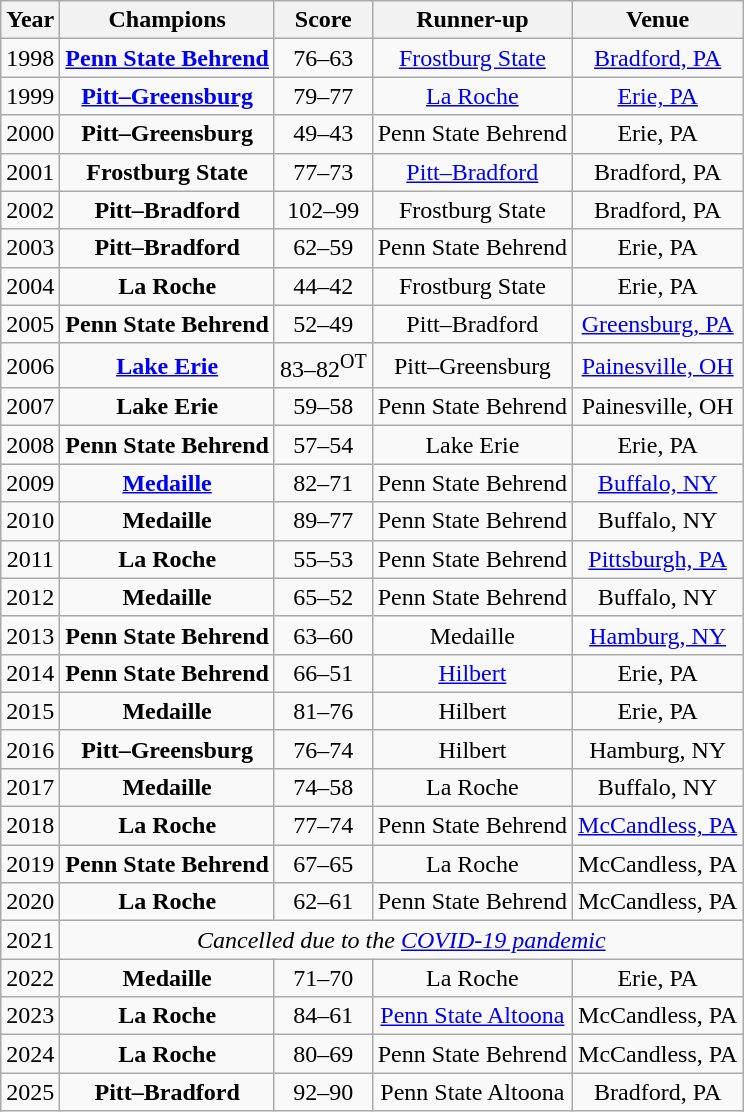<table class="wikitable sortable">
<tr>
<th>Year</th>
<th>Champions</th>
<th>Score</th>
<th>Runner-up</th>
<th>Venue</th>
</tr>
<tr align=center>
<td>1998</td>
<td><strong><a href='#'>Penn State Behrend</a></strong></td>
<td>76–63</td>
<td><a href='#'>Frostburg State</a></td>
<td><a href='#'>Bradford, PA</a></td>
</tr>
<tr align=center>
<td>1999</td>
<td><strong><a href='#'>Pitt–Greensburg</a></strong></td>
<td>79–77</td>
<td><a href='#'>La Roche</a></td>
<td><a href='#'>Erie, PA</a></td>
</tr>
<tr align=center>
<td>2000</td>
<td><strong>Pitt–Greensburg</strong></td>
<td>49–43</td>
<td>Penn State Behrend</td>
<td>Erie, PA</td>
</tr>
<tr align=center>
<td>2001</td>
<td><strong>Frostburg State</strong></td>
<td>77–73</td>
<td><a href='#'>Pitt–Bradford</a></td>
<td>Bradford, PA</td>
</tr>
<tr align=center>
<td>2002</td>
<td><strong>Pitt–Bradford</strong></td>
<td>102–99</td>
<td>Frostburg State</td>
<td>Bradford, PA</td>
</tr>
<tr align=center>
<td>2003</td>
<td><strong>Pitt–Bradford</strong></td>
<td>62–59</td>
<td>Penn State Behrend</td>
<td>Erie, PA</td>
</tr>
<tr align=center>
<td>2004</td>
<td><strong>La Roche</strong></td>
<td>44–42</td>
<td>Frostburg State</td>
<td>Erie, PA</td>
</tr>
<tr align=center>
<td>2005</td>
<td><strong>Penn State Behrend</strong></td>
<td>52–49</td>
<td>Pitt–Bradford</td>
<td><a href='#'>Greensburg, PA</a></td>
</tr>
<tr align=center>
<td>2006</td>
<td><strong><a href='#'>Lake Erie</a></strong></td>
<td>83–82<sup>OT</sup></td>
<td>Pitt–Greensburg</td>
<td><a href='#'>Painesville, OH</a></td>
</tr>
<tr align=center>
<td>2007</td>
<td><strong>Lake Erie</strong></td>
<td>59–58</td>
<td>Penn State Behrend</td>
<td>Painesville, OH</td>
</tr>
<tr align=center>
<td>2008</td>
<td><strong>Penn State Behrend</strong></td>
<td>57–54</td>
<td>Lake Erie</td>
<td>Erie, PA</td>
</tr>
<tr align=center>
<td>2009</td>
<td><strong><a href='#'>Medaille</a></strong></td>
<td>82–71</td>
<td>Penn State Behrend</td>
<td><a href='#'>Buffalo, NY</a></td>
</tr>
<tr align=center>
<td>2010</td>
<td><strong>Medaille</strong></td>
<td>89–77</td>
<td>Penn State Behrend</td>
<td>Buffalo, NY</td>
</tr>
<tr align=center>
<td>2011</td>
<td><strong>La Roche</strong></td>
<td>55–53</td>
<td>Penn State Behrend</td>
<td><a href='#'>Pittsburgh, PA</a></td>
</tr>
<tr align=center>
<td>2012</td>
<td><strong>Medaille</strong></td>
<td>65–52</td>
<td>Penn State Behrend</td>
<td>Buffalo, NY</td>
</tr>
<tr align=center>
<td>2013</td>
<td><strong>Penn State Behrend</strong></td>
<td>63–60</td>
<td>Medaille</td>
<td><a href='#'>Hamburg, NY</a></td>
</tr>
<tr align=center>
<td>2014</td>
<td><strong>Penn State Behrend</strong></td>
<td>66–51</td>
<td><a href='#'>Hilbert</a></td>
<td>Erie, PA</td>
</tr>
<tr align=center>
<td>2015</td>
<td><strong>Medaille</strong></td>
<td>81–76</td>
<td>Hilbert</td>
<td>Erie, PA</td>
</tr>
<tr align=center>
<td>2016</td>
<td><strong>Pitt–Greensburg</strong></td>
<td>76–74</td>
<td>Hilbert</td>
<td>Hamburg, NY</td>
</tr>
<tr align=center>
<td>2017</td>
<td><strong>Medaille</strong></td>
<td>74–58</td>
<td>La Roche</td>
<td>Buffalo, NY</td>
</tr>
<tr align=center>
<td>2018</td>
<td><strong>La Roche</strong></td>
<td>77–74</td>
<td>Penn State Behrend</td>
<td><a href='#'>McCandless, PA</a></td>
</tr>
<tr align=center>
<td>2019</td>
<td><strong>Penn State Behrend</strong></td>
<td>67–65</td>
<td>La Roche</td>
<td>McCandless, PA</td>
</tr>
<tr align=center>
<td>2020</td>
<td><strong>La Roche</strong></td>
<td>62–61</td>
<td>Penn State Behrend</td>
<td>McCandless, PA</td>
</tr>
<tr align=center>
<td>2021</td>
<td colspan=4><em>Cancelled due to the <a href='#'>COVID-19 pandemic</a></em></td>
</tr>
<tr align=center>
<td>2022</td>
<td><strong>Medaille</strong></td>
<td>71–70</td>
<td>La Roche</td>
<td>Erie, PA</td>
</tr>
<tr align=center>
<td>2023</td>
<td><strong>La Roche</strong></td>
<td>84–61</td>
<td><a href='#'>Penn State Altoona</a></td>
<td>McCandless, PA</td>
</tr>
<tr align=center>
<td>2024</td>
<td><strong>La Roche</strong></td>
<td>80–69</td>
<td>Penn State Behrend</td>
<td>McCandless, PA</td>
</tr>
<tr align=center>
<td>2025</td>
<td><strong>Pitt–Bradford</strong></td>
<td>92–90</td>
<td>Penn State Altoona</td>
<td>Bradford, PA</td>
</tr>
</table>
